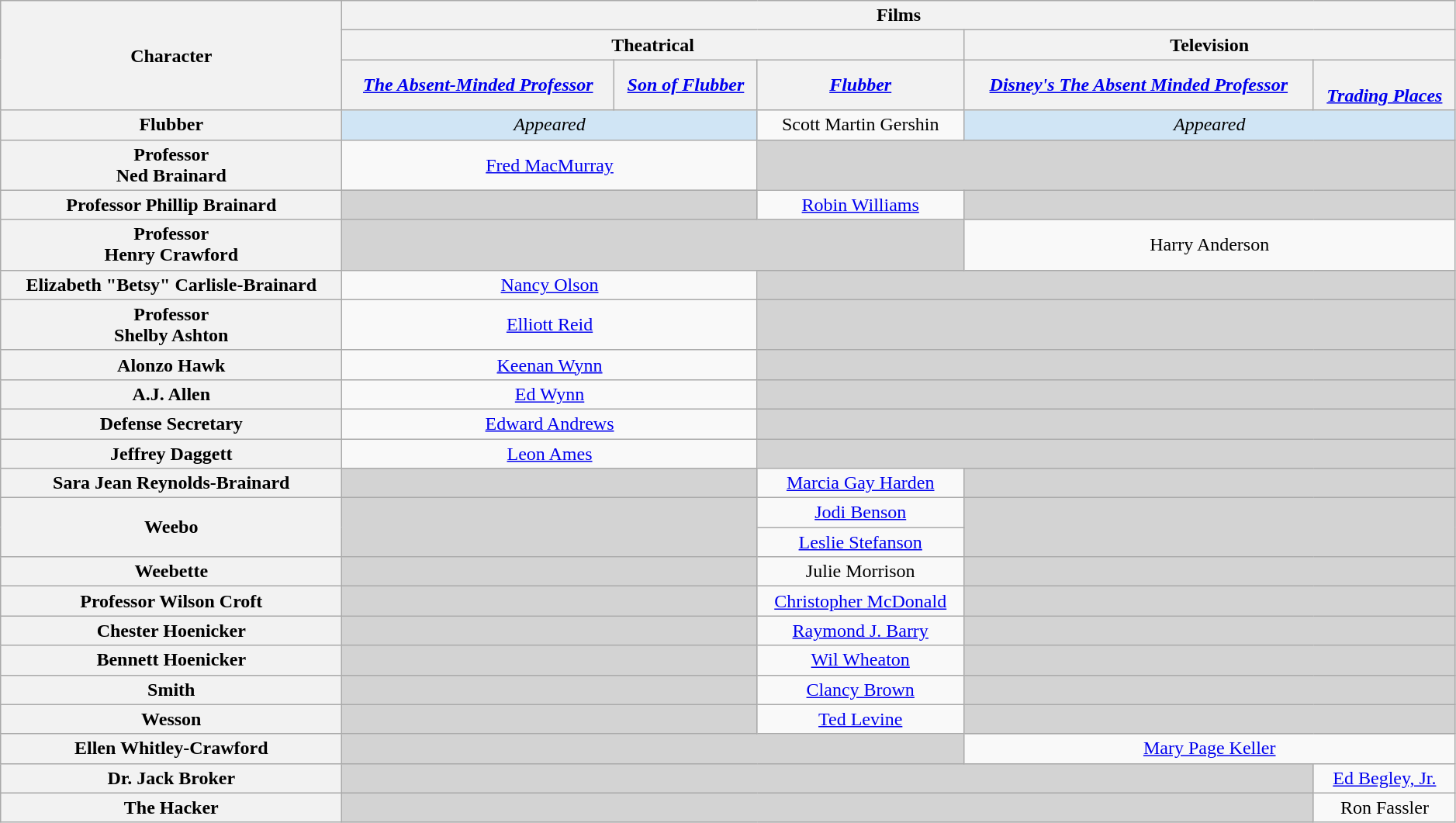<table class="wikitable" style="text-align:center; width:99%;">
<tr>
<th rowspan="3">Character</th>
<th colspan="5" style="text-align:center;">Films</th>
</tr>
<tr>
<th colspan="3" style="text-align:center;">Theatrical</th>
<th colspan="2" style="text-align:center;">Television</th>
</tr>
<tr>
<th style="text-align:center;"><em><a href='#'>The Absent-Minded Professor</a></em></th>
<th style="text-align:center;"><em><a href='#'>Son of Flubber</a></em></th>
<th style="text-align:center;"><em><a href='#'>Flubber</a></em></th>
<th style="text-align:center;"><em><a href='#'>Disney's The Absent Minded Professor</a></em></th>
<th style="text-align:center;"><em><a href='#'> <br>Trading Places</a></em></th>
</tr>
<tr>
<th>Flubber</th>
<td colspan="2" style="background: #d0e5f5"><em>Appeared</em></td>
<td>Scott Martin Gershin</td>
<td colspan="2" style="background: #d0e5f5"><em>Appeared</em></td>
</tr>
<tr>
<th>Professor<br>Ned Brainard</th>
<td colspan="2"><a href='#'>Fred MacMurray</a></td>
<td colspan="3" style="background:lightgrey;"></td>
</tr>
<tr>
<th>Professor Phillip Brainard</th>
<td colspan="2" style="background:lightgrey;"></td>
<td><a href='#'>Robin Williams</a></td>
<td colspan="2" style="background:lightgrey;"></td>
</tr>
<tr>
<th>Professor<br>Henry Crawford</th>
<td colspan="3" style="background:lightgrey;"></td>
<td colspan="2">Harry Anderson</td>
</tr>
<tr>
<th>Elizabeth "Betsy" Carlisle-Brainard</th>
<td colspan="2"><a href='#'>Nancy Olson</a></td>
<td colspan="3" style="background:lightgrey;"></td>
</tr>
<tr>
<th>Professor<br>Shelby Ashton</th>
<td colspan="2"><a href='#'>Elliott Reid</a></td>
<td colspan="3" style="background:lightgrey;"></td>
</tr>
<tr>
<th>Alonzo Hawk</th>
<td colspan="2"><a href='#'>Keenan Wynn</a></td>
<td colspan="3" style="background:lightgrey;"></td>
</tr>
<tr>
<th>A.J. Allen</th>
<td colspan="2"><a href='#'>Ed Wynn</a></td>
<td colspan="3" style="background:lightgrey;"></td>
</tr>
<tr>
<th>Defense Secretary</th>
<td colspan="2"><a href='#'>Edward Andrews</a></td>
<td colspan="3" style="background:lightgrey;"></td>
</tr>
<tr>
<th>Jeffrey Daggett</th>
<td colspan="2"><a href='#'>Leon Ames</a></td>
<td colspan="3" style="background:lightgrey;"></td>
</tr>
<tr>
<th>Sara Jean Reynolds-Brainard</th>
<td colspan="2" style="background:lightgrey;"></td>
<td><a href='#'>Marcia Gay Harden</a></td>
<td colspan="2" style="background:lightgrey;"></td>
</tr>
<tr>
<th rowspan="2">Weebo</th>
<td rowspan="2" colspan="2" style="background:lightgrey;"></td>
<td><a href='#'>Jodi Benson</a></td>
<td rowspan="2" colspan="2" style="background:lightgrey;"></td>
</tr>
<tr>
<td><a href='#'>Leslie Stefanson</a><br></td>
</tr>
<tr>
<th>Weebette</th>
<td colspan="2" style="background:lightgrey;"></td>
<td>Julie Morrison</td>
<td colspan="2" style="background:lightgrey;"></td>
</tr>
<tr>
<th>Professor Wilson Croft</th>
<td colspan="2" style="background:lightgrey;"></td>
<td><a href='#'>Christopher McDonald</a></td>
<td colspan="2" style="background:lightgrey;"></td>
</tr>
<tr>
<th>Chester Hoenicker</th>
<td colspan="2" style="background:lightgrey;"></td>
<td><a href='#'>Raymond J. Barry</a></td>
<td colspan="2" style="background:lightgrey;"></td>
</tr>
<tr>
<th>Bennett Hoenicker</th>
<td colspan="2" style="background:lightgrey;"></td>
<td><a href='#'>Wil Wheaton</a></td>
<td colspan="2" style="background:lightgrey;"></td>
</tr>
<tr>
<th>Smith</th>
<td colspan="2" style="background:lightgrey;"></td>
<td><a href='#'>Clancy Brown</a></td>
<td colspan="2" style="background:lightgrey;"></td>
</tr>
<tr>
<th>Wesson</th>
<td colspan="2" style="background:lightgrey;"></td>
<td><a href='#'>Ted Levine</a></td>
<td colspan="2" style="background:lightgrey;"></td>
</tr>
<tr>
<th>Ellen Whitley-Crawford</th>
<td colspan="3" style="background:lightgrey;"></td>
<td colspan="2"><a href='#'>Mary Page Keller</a></td>
</tr>
<tr>
<th>Dr. Jack Broker</th>
<td colspan="4" style="background:lightgrey;"></td>
<td><a href='#'>Ed Begley, Jr.</a></td>
</tr>
<tr>
<th>The Hacker</th>
<td colspan="4" style="background:lightgrey;"¶></td>
<td>Ron Fassler</td>
</tr>
</table>
